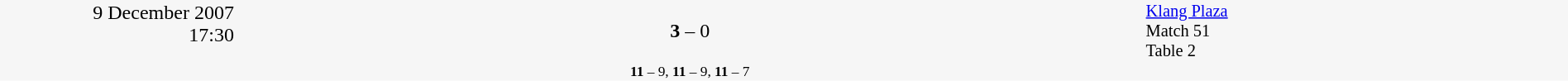<table style="width:100%; background:#f6f6f6;" cellspacing="0">
<tr>
<td rowspan="2" width="15%" style="text-align:right; vertical-align:top;">9 December 2007<br>17:30<br></td>
<td width="25%" style="text-align:right"><strong></strong></td>
<td width="8%" style="text-align:center"><strong>3</strong> – 0</td>
<td width="25%"></td>
<td width="27%" style="font-size:85%; vertical-align:top;"><a href='#'>Klang Plaza</a><br>Match 51<br>Table 2</td>
</tr>
<tr width="58%" style="font-size:85%;vertical-align:top;"|>
<td colspan="3" style="font-size:85%; text-align:center; vertical-align:top;"><strong>11</strong> – 9, <strong>11</strong> – 9, <strong>11</strong> – 7</td>
</tr>
</table>
